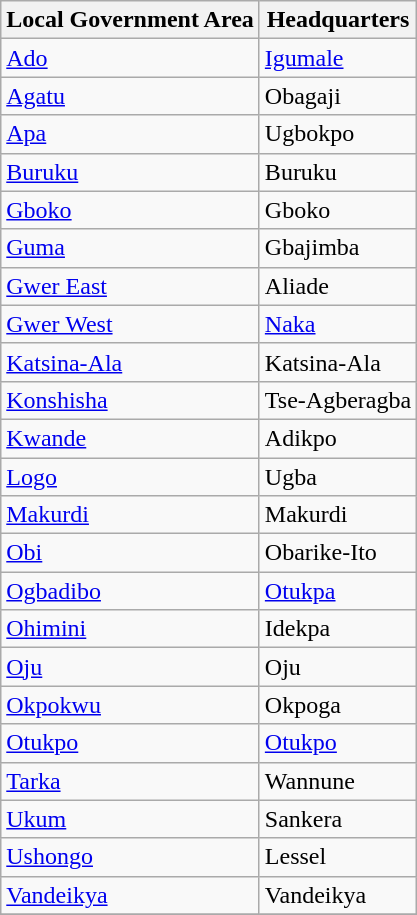<table class="wikitable">
<tr>
<th>Local Government Area</th>
<th>Headquarters</th>
</tr>
<tr are>
<td><a href='#'>Ado</a></td>
<td><a href='#'>Igumale</a></td>
</tr>
<tr>
<td><a href='#'>Agatu</a></td>
<td>Obagaji</td>
</tr>
<tr>
<td><a href='#'>Apa</a></td>
<td>Ugbokpo</td>
</tr>
<tr>
<td><a href='#'>Buruku</a></td>
<td>Buruku</td>
</tr>
<tr>
<td><a href='#'>Gboko</a></td>
<td>Gboko</td>
</tr>
<tr>
<td><a href='#'>Guma</a></td>
<td>Gbajimba</td>
</tr>
<tr>
<td><a href='#'>Gwer East</a></td>
<td>Aliade</td>
</tr>
<tr>
<td><a href='#'>Gwer West</a></td>
<td><a href='#'>Naka</a></td>
</tr>
<tr>
<td><a href='#'>Katsina-Ala</a></td>
<td>Katsina-Ala</td>
</tr>
<tr>
<td><a href='#'>Konshisha</a></td>
<td>Tse-Agberagba</td>
</tr>
<tr>
<td><a href='#'>Kwande</a></td>
<td>Adikpo</td>
</tr>
<tr>
<td><a href='#'>Logo</a></td>
<td>Ugba</td>
</tr>
<tr>
<td><a href='#'>Makurdi</a></td>
<td>Makurdi</td>
</tr>
<tr>
<td><a href='#'>Obi</a></td>
<td>Obarike-Ito</td>
</tr>
<tr>
<td><a href='#'>Ogbadibo</a></td>
<td><a href='#'>Otukpa</a></td>
</tr>
<tr>
<td><a href='#'>Ohimini</a></td>
<td>Idekpa</td>
</tr>
<tr>
<td><a href='#'>Oju</a></td>
<td>Oju</td>
</tr>
<tr>
<td><a href='#'>Okpokwu</a></td>
<td>Okpoga</td>
</tr>
<tr>
<td><a href='#'>Otukpo</a></td>
<td><a href='#'>Otukpo</a></td>
</tr>
<tr>
<td><a href='#'>Tarka</a></td>
<td>Wannune</td>
</tr>
<tr>
<td><a href='#'>Ukum</a></td>
<td>Sankera</td>
</tr>
<tr>
<td><a href='#'>Ushongo</a></td>
<td>Lessel</td>
</tr>
<tr>
<td><a href='#'>Vandeikya</a></td>
<td>Vandeikya</td>
</tr>
<tr>
</tr>
</table>
